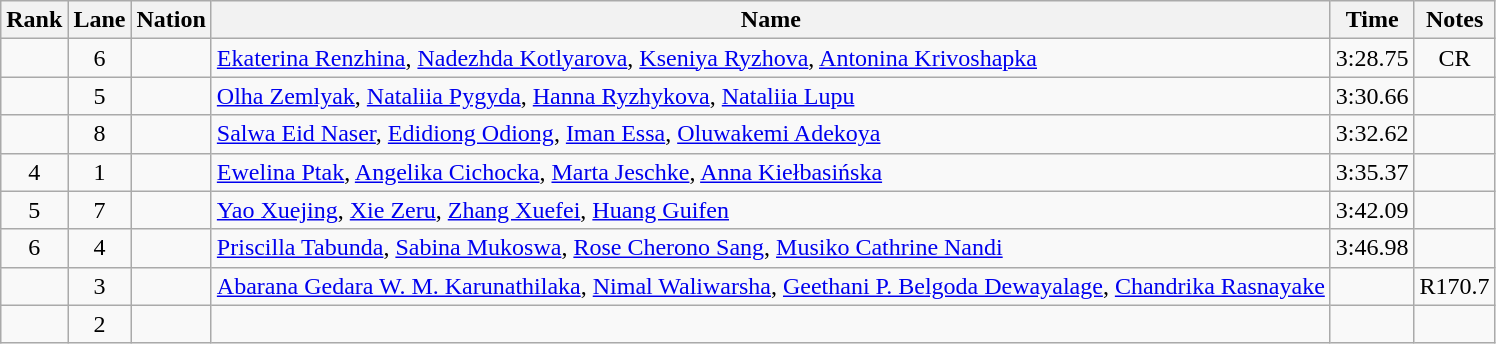<table class="wikitable sortable" style="text-align:center">
<tr>
<th>Rank</th>
<th>Lane</th>
<th>Nation</th>
<th>Name</th>
<th>Time</th>
<th>Notes</th>
</tr>
<tr>
<td></td>
<td>6</td>
<td align=left></td>
<td align=left><a href='#'>Ekaterina Renzhina</a>, <a href='#'>Nadezhda Kotlyarova</a>, <a href='#'>Kseniya Ryzhova</a>, <a href='#'>Antonina Krivoshapka</a></td>
<td>3:28.75</td>
<td>CR</td>
</tr>
<tr>
<td></td>
<td>5</td>
<td align=left></td>
<td align=left><a href='#'>Olha Zemlyak</a>, <a href='#'>Nataliia Pygyda</a>, <a href='#'>Hanna Ryzhykova</a>, <a href='#'>Nataliia Lupu</a></td>
<td>3:30.66</td>
<td></td>
</tr>
<tr>
<td></td>
<td>8</td>
<td align=left></td>
<td align=left><a href='#'>Salwa Eid Naser</a>, <a href='#'>Edidiong Odiong</a>, <a href='#'>Iman Essa</a>, <a href='#'>Oluwakemi Adekoya</a></td>
<td>3:32.62</td>
<td></td>
</tr>
<tr>
<td>4</td>
<td>1</td>
<td align=left></td>
<td align=left><a href='#'>Ewelina Ptak</a>, <a href='#'>Angelika Cichocka</a>, <a href='#'>Marta Jeschke</a>, <a href='#'>Anna Kiełbasińska</a></td>
<td>3:35.37</td>
<td></td>
</tr>
<tr>
<td>5</td>
<td>7</td>
<td align=left></td>
<td align=left><a href='#'>Yao Xuejing</a>, <a href='#'>Xie Zeru</a>, <a href='#'>Zhang Xuefei</a>, <a href='#'>Huang Guifen</a></td>
<td>3:42.09</td>
<td></td>
</tr>
<tr>
<td>6</td>
<td>4</td>
<td align=left></td>
<td align=left><a href='#'>Priscilla Tabunda</a>, <a href='#'>Sabina Mukoswa</a>, <a href='#'>Rose Cherono Sang</a>, <a href='#'>Musiko Cathrine Nandi</a></td>
<td>3:46.98</td>
<td></td>
</tr>
<tr>
<td></td>
<td>3</td>
<td align=left></td>
<td align=left><a href='#'>Abarana Gedara W. M. Karunathilaka</a>, <a href='#'>Nimal Waliwarsha</a>, <a href='#'>Geethani P. Belgoda Dewayalage</a>, <a href='#'>Chandrika Rasnayake</a></td>
<td></td>
<td>R170.7</td>
</tr>
<tr>
<td></td>
<td>2</td>
<td align=left></td>
<td align=left></td>
<td></td>
<td></td>
</tr>
</table>
